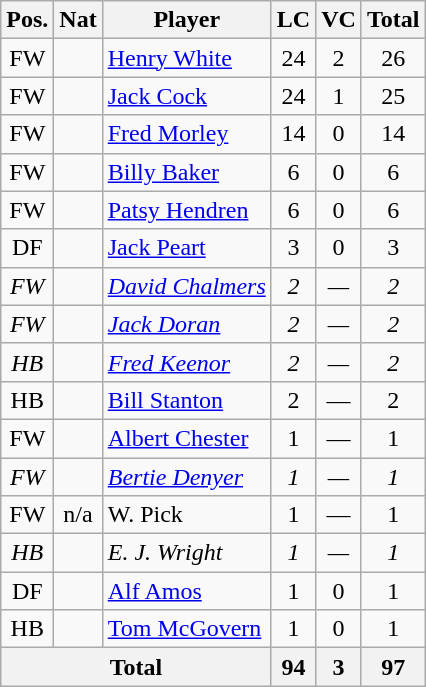<table class="wikitable"  style="text-align:center; border:1px #aaa solid;">
<tr>
<th>Pos.</th>
<th>Nat</th>
<th>Player</th>
<th>LC</th>
<th>VC</th>
<th>Total</th>
</tr>
<tr>
<td>FW</td>
<td></td>
<td style="text-align:left;"><a href='#'>Henry White</a></td>
<td>24</td>
<td>2</td>
<td>26</td>
</tr>
<tr>
<td>FW</td>
<td></td>
<td style="text-align:left;"><a href='#'>Jack Cock</a></td>
<td>24</td>
<td>1</td>
<td>25</td>
</tr>
<tr>
<td>FW</td>
<td></td>
<td style="text-align:left;"><a href='#'>Fred Morley</a></td>
<td>14</td>
<td>0</td>
<td>14</td>
</tr>
<tr>
<td>FW</td>
<td></td>
<td style="text-align:left;"><a href='#'>Billy Baker</a></td>
<td>6</td>
<td>0</td>
<td>6</td>
</tr>
<tr>
<td>FW</td>
<td></td>
<td style="text-align:left;"><a href='#'>Patsy Hendren</a></td>
<td>6</td>
<td>0</td>
<td>6</td>
</tr>
<tr>
<td>DF</td>
<td></td>
<td style="text-align:left;"><a href='#'>Jack Peart</a></td>
<td>3</td>
<td>0</td>
<td>3</td>
</tr>
<tr>
<td><em>FW</em></td>
<td><em></em></td>
<td style="text-align:left;"><a href='#'><em>David Chalmers</em></a></td>
<td><em>2</em></td>
<td><em>—</em></td>
<td><em>2</em></td>
</tr>
<tr>
<td><em>FW</em></td>
<td><em></em></td>
<td style="text-align:left;"><em><a href='#'>Jack Doran</a></em></td>
<td><em>2</em></td>
<td><em>—</em></td>
<td><em>2</em></td>
</tr>
<tr>
<td><em>HB</em></td>
<td><em></em></td>
<td style="text-align:left;"><em><a href='#'>Fred Keenor</a></em></td>
<td><em>2</em></td>
<td><em>—</em></td>
<td><em>2</em></td>
</tr>
<tr>
<td>HB</td>
<td></td>
<td style="text-align:left;"><a href='#'>Bill Stanton</a></td>
<td>2</td>
<td>—</td>
<td>2</td>
</tr>
<tr>
<td>FW</td>
<td><em></em></td>
<td style="text-align:left;"><a href='#'>Albert Chester</a></td>
<td>1</td>
<td>—</td>
<td>1</td>
</tr>
<tr>
<td><em>FW</em></td>
<td><em></em></td>
<td style="text-align:left;"><em><a href='#'>Bertie Denyer</a></em></td>
<td><em>1</em></td>
<td><em>—</em></td>
<td><em>1</em></td>
</tr>
<tr>
<td>FW</td>
<td>n/a</td>
<td style="text-align:left;">W. Pick</td>
<td>1</td>
<td>—</td>
<td>1</td>
</tr>
<tr>
<td><em>HB</em></td>
<td><em></em></td>
<td style="text-align:left;"><em>E. J. Wright</em></td>
<td><em>1</em></td>
<td><em>—</em></td>
<td><em>1</em></td>
</tr>
<tr>
<td>DF</td>
<td></td>
<td style="text-align:left;"><a href='#'>Alf Amos</a></td>
<td>1</td>
<td>0</td>
<td>1</td>
</tr>
<tr>
<td>HB</td>
<td></td>
<td style="text-align:left;"><a href='#'>Tom McGovern</a></td>
<td>1</td>
<td>0</td>
<td>1</td>
</tr>
<tr>
<th colspan="3">Total</th>
<th>94</th>
<th>3</th>
<th>97</th>
</tr>
</table>
